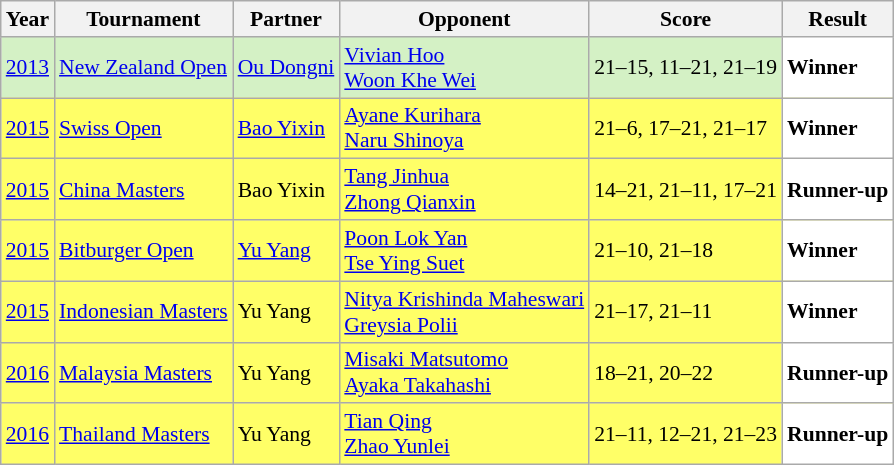<table class="sortable wikitable" style="font-size: 90%;">
<tr>
<th>Year</th>
<th>Tournament</th>
<th>Partner</th>
<th>Opponent</th>
<th>Score</th>
<th>Result</th>
</tr>
<tr style="background:#D4F1C5">
<td align="center"><a href='#'>2013</a></td>
<td align="left"><a href='#'>New Zealand Open</a></td>
<td align="left"> <a href='#'>Ou Dongni</a></td>
<td align="left"> <a href='#'>Vivian Hoo</a> <br>  <a href='#'>Woon Khe Wei</a></td>
<td align="left">21–15, 11–21, 21–19</td>
<td style="text-align:left; background:white"> <strong>Winner</strong></td>
</tr>
<tr style="background:#FFFF67">
<td align="center"><a href='#'>2015</a></td>
<td align="left"><a href='#'>Swiss Open</a></td>
<td align="left"> <a href='#'>Bao Yixin</a></td>
<td align="left"> <a href='#'>Ayane Kurihara</a> <br>  <a href='#'>Naru Shinoya</a></td>
<td align="left">21–6, 17–21, 21–17</td>
<td style="text-align:left; background:white"> <strong>Winner</strong></td>
</tr>
<tr style="background:#FFFF67">
<td align="center"><a href='#'>2015</a></td>
<td align="left"><a href='#'>China Masters</a></td>
<td align="left"> Bao Yixin</td>
<td align="left"> <a href='#'>Tang Jinhua</a> <br>  <a href='#'>Zhong Qianxin</a></td>
<td align="left">14–21, 21–11, 17–21</td>
<td style="text-align:left; background:white"> <strong>Runner-up</strong></td>
</tr>
<tr style="background:#FFFF67">
<td align="center"><a href='#'>2015</a></td>
<td align="left"><a href='#'>Bitburger Open</a></td>
<td align="left"> <a href='#'>Yu Yang</a></td>
<td align="left"> <a href='#'>Poon Lok Yan</a> <br>  <a href='#'>Tse Ying Suet</a></td>
<td align="left">21–10, 21–18</td>
<td style="text-align:left; background:white"> <strong>Winner</strong></td>
</tr>
<tr style="background:#FFFF67">
<td align="center"><a href='#'>2015</a></td>
<td align="left"><a href='#'>Indonesian Masters</a></td>
<td align="left"> Yu Yang</td>
<td align="left"> <a href='#'>Nitya Krishinda Maheswari</a> <br>  <a href='#'>Greysia Polii</a></td>
<td align="left">21–17, 21–11</td>
<td style="text-align:left; background:white"> <strong>Winner</strong></td>
</tr>
<tr style="background:#FFFF67">
<td align="center"><a href='#'>2016</a></td>
<td align="left"><a href='#'>Malaysia Masters</a></td>
<td align="left"> Yu Yang</td>
<td align="left"> <a href='#'>Misaki Matsutomo</a> <br>  <a href='#'>Ayaka Takahashi</a></td>
<td align="left">18–21, 20–22</td>
<td style="text-align:left; background:white"> <strong>Runner-up</strong></td>
</tr>
<tr style="background:#FFFF67">
<td align="center"><a href='#'>2016</a></td>
<td align="left"><a href='#'>Thailand Masters</a></td>
<td align="left"> Yu Yang</td>
<td align="left"> <a href='#'>Tian Qing</a> <br>  <a href='#'>Zhao Yunlei</a></td>
<td align="left">21–11, 12–21, 21–23</td>
<td style="text-align:left; background:white"> <strong>Runner-up</strong></td>
</tr>
</table>
